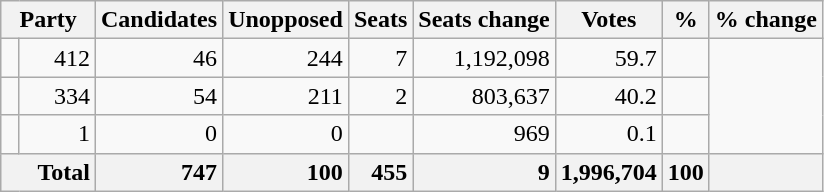<table class="wikitable sortable">
<tr>
<th colspan=2>Party</th>
<th>Candidates</th>
<th>Unopposed</th>
<th>Seats</th>
<th>Seats change</th>
<th>Votes</th>
<th>%</th>
<th>% change</th>
</tr>
<tr>
<td></td>
<td align=right>412</td>
<td align=right>46</td>
<td align=right>244</td>
<td align=right>7</td>
<td align=right>1,192,098</td>
<td align=right>59.7</td>
<td align=right></td>
</tr>
<tr>
<td></td>
<td align=right>334</td>
<td align=right>54</td>
<td align=right>211</td>
<td align=right>2</td>
<td align=right>803,637</td>
<td align=right>40.2</td>
<td align=right></td>
</tr>
<tr>
<td></td>
<td align=right>1</td>
<td align=right>0</td>
<td align=right>0</td>
<td align=right></td>
<td align=right>969</td>
<td align=right>0.1</td>
<td align=right></td>
</tr>
<tr class="sortbottom" style="font-weight: bold; text-align: right; background: #f2f2f2;">
<th colspan="2" style="padding-left: 1.5em; text-align: left;">Total</th>
<td align=right>747</td>
<td align=right>100</td>
<td align=right>455</td>
<td align=right>9</td>
<td align=right>1,996,704</td>
<td align=right>100</td>
<td align=right></td>
</tr>
</table>
